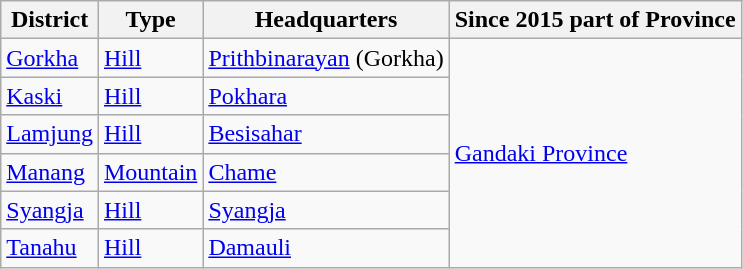<table class="wikitable">
<tr>
<th>District</th>
<th>Type</th>
<th>Headquarters</th>
<th>Since 2015 part of Province</th>
</tr>
<tr>
<td><a href='#'>Gorkha</a></td>
<td><a href='#'>Hill</a></td>
<td><a href='#'>Prithbinarayan</a> (Gorkha)</td>
<td rowspan="6"><a href='#'>Gandaki Province</a></td>
</tr>
<tr>
<td><a href='#'>Kaski</a></td>
<td><a href='#'>Hill</a></td>
<td><a href='#'>Pokhara</a></td>
</tr>
<tr>
<td><a href='#'>Lamjung</a></td>
<td><a href='#'>Hill</a></td>
<td><a href='#'>Besisahar</a></td>
</tr>
<tr>
<td><a href='#'>Manang</a></td>
<td><a href='#'>Mountain</a></td>
<td><a href='#'>Chame</a></td>
</tr>
<tr>
<td><a href='#'>Syangja</a></td>
<td><a href='#'>Hill</a></td>
<td><a href='#'>Syangja</a></td>
</tr>
<tr>
<td><a href='#'>Tanahu</a></td>
<td><a href='#'>Hill</a></td>
<td><a href='#'>Damauli</a></td>
</tr>
</table>
